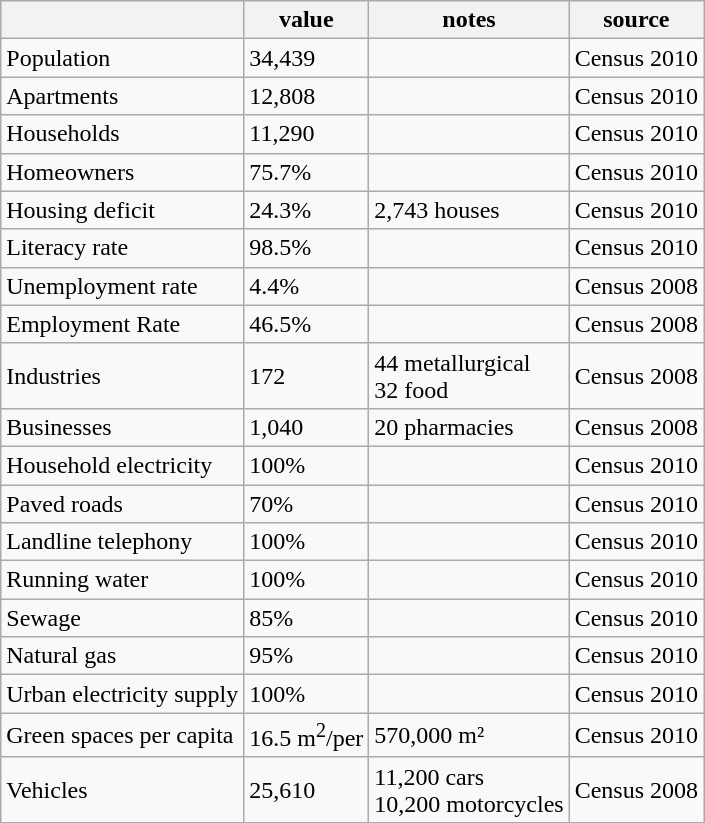<table class="wikitable">
<tr>
<th></th>
<th>value</th>
<th>notes</th>
<th>source</th>
</tr>
<tr>
<td>Population</td>
<td>34,439</td>
<td></td>
<td>Census 2010</td>
</tr>
<tr>
<td>Apartments</td>
<td>12,808</td>
<td></td>
<td>Census 2010</td>
</tr>
<tr>
<td>Households</td>
<td>11,290</td>
<td></td>
<td>Census 2010</td>
</tr>
<tr>
<td>Homeowners</td>
<td>75.7%</td>
<td></td>
<td>Census 2010</td>
</tr>
<tr>
<td>Housing deficit</td>
<td>24.3%</td>
<td>2,743 houses</td>
<td>Census 2010</td>
</tr>
<tr>
<td>Literacy rate</td>
<td>98.5%</td>
<td></td>
<td>Census 2010</td>
</tr>
<tr>
<td>Unemployment rate</td>
<td>4.4%</td>
<td></td>
<td>Census 2008</td>
</tr>
<tr>
<td>Employment Rate</td>
<td>46.5%</td>
<td></td>
<td>Census 2008</td>
</tr>
<tr>
<td>Industries</td>
<td>172</td>
<td>44 metallurgical<br>32 food</td>
<td>Census 2008</td>
</tr>
<tr>
<td>Businesses</td>
<td>1,040</td>
<td>20 pharmacies</td>
<td>Census 2008</td>
</tr>
<tr>
<td>Household electricity</td>
<td>100%</td>
<td></td>
<td>Census 2010</td>
</tr>
<tr>
<td>Paved roads</td>
<td>70%</td>
<td></td>
<td>Census 2010</td>
</tr>
<tr>
<td>Landline telephony</td>
<td>100%</td>
<td></td>
<td>Census 2010</td>
</tr>
<tr>
<td>Running water</td>
<td>100%</td>
<td></td>
<td>Census 2010</td>
</tr>
<tr>
<td>Sewage</td>
<td>85%</td>
<td></td>
<td>Census 2010</td>
</tr>
<tr>
<td>Natural gas</td>
<td>95%</td>
<td></td>
<td>Census 2010</td>
</tr>
<tr>
<td>Urban electricity supply</td>
<td>100%</td>
<td></td>
<td>Census 2010</td>
</tr>
<tr>
<td>Green spaces per capita</td>
<td>16.5 m<sup>2</sup>/per</td>
<td>570,000 m²</td>
<td>Census 2010</td>
</tr>
<tr>
<td>Vehicles</td>
<td>25,610</td>
<td>11,200 cars<br>10,200 motorcycles</td>
<td>Census 2008</td>
</tr>
</table>
